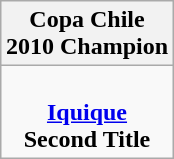<table class="wikitable" style="text-align: center; margin: 0 auto;">
<tr>
<th>Copa Chile<br>2010 Champion</th>
</tr>
<tr>
<td><br><strong><a href='#'>Iquique</a></strong><br><strong>Second Title</strong></td>
</tr>
</table>
